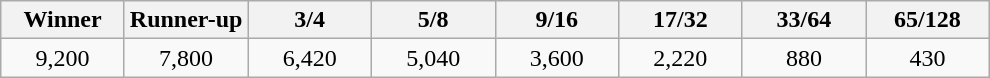<table class="wikitable">
<tr>
<th width=75>Winner</th>
<th width=75>Runner-up</th>
<th width=75>3/4</th>
<th width=75>5/8</th>
<th width=75>9/16</th>
<th width=75>17/32</th>
<th width=75>33/64</th>
<th width=75>65/128</th>
</tr>
<tr>
<td align=center>9,200</td>
<td align=center>7,800</td>
<td align=center>6,420</td>
<td align=center>5,040</td>
<td align=center>3,600</td>
<td align=center>2,220</td>
<td align=center>880</td>
<td align=center>430</td>
</tr>
</table>
